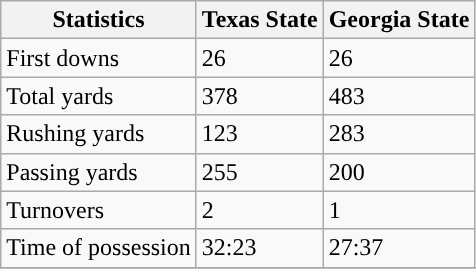<table class="wikitable">
<tr>
<th>Statistics</th>
<th>Texas State</th>
<th>Georgia State</th>
</tr>
<tr>
<td>First downs</td>
<td>26</td>
<td>26</td>
</tr>
<tr>
<td>Total yards</td>
<td>378</td>
<td>483</td>
</tr>
<tr>
<td>Rushing yards</td>
<td>123</td>
<td>283</td>
</tr>
<tr>
<td>Passing yards</td>
<td>255</td>
<td>200</td>
</tr>
<tr>
<td>Turnovers</td>
<td>2</td>
<td>1</td>
</tr>
<tr>
<td>Time of possession</td>
<td>32:23</td>
<td>27:37</td>
</tr>
<tr>
</tr>
</table>
